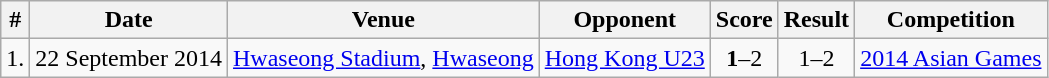<table class="wikitable">
<tr>
<th>#</th>
<th>Date</th>
<th>Venue</th>
<th>Opponent</th>
<th>Score</th>
<th>Result</th>
<th>Competition</th>
</tr>
<tr>
<td>1.</td>
<td>22 September 2014</td>
<td><a href='#'>Hwaseong Stadium</a>, <a href='#'>Hwaseong</a></td>
<td> <a href='#'>Hong Kong U23</a></td>
<td style="text-align:center;"><strong>1</strong>–2</td>
<td style="text-align:center;">1–2</td>
<td><a href='#'>2014 Asian Games</a></td>
</tr>
</table>
